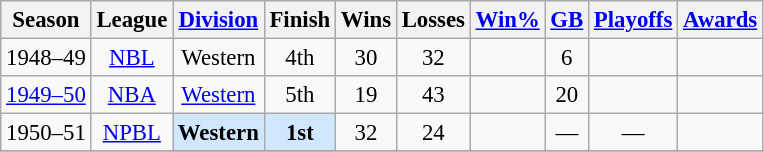<table class="wikitable" style="text-align:center; font-size:95%">
<tr>
<th scope="col">Season</th>
<th scope="col">League</th>
<th scope="col"><a href='#'>Division</a></th>
<th scope="col">Finish</th>
<th scope="col">Wins</th>
<th scope="col">Losses</th>
<th scope="col"><a href='#'>Win%</a></th>
<th scope="col"><a href='#'>GB</a></th>
<th scope="col"><a href='#'>Playoffs</a></th>
<th scope="col"><a href='#'>Awards</a></th>
</tr>
<tr>
<td>1948–49</td>
<td><a href='#'>NBL</a></td>
<td>Western</td>
<td>4th</td>
<td>30</td>
<td>32</td>
<td></td>
<td>6</td>
<td></td>
<td></td>
</tr>
<tr>
<td><a href='#'>1949–50</a></td>
<td><a href='#'>NBA</a></td>
<td><a href='#'>Western</a></td>
<td>5th</td>
<td>19</td>
<td>43</td>
<td></td>
<td>20</td>
<td></td>
<td></td>
</tr>
<tr>
<td>1950–51</td>
<td><a href='#'>NPBL</a></td>
<td style="background:#d0e7ff;"><strong>Western</strong></td>
<td style="background:#d0e7ff;"><strong>1st</strong></td>
<td>32</td>
<td>24</td>
<td></td>
<td>—</td>
<td>—</td>
<td></td>
</tr>
<tr>
</tr>
</table>
